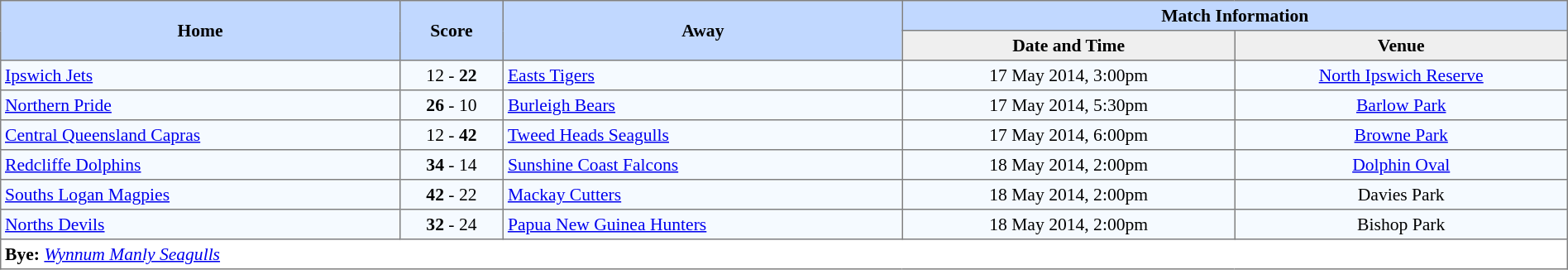<table border=1 style="border-collapse:collapse; font-size:90%; text-align:center;" cellpadding=3 cellspacing=0>
<tr bgcolor=#C1D8FF>
<th rowspan=2 width=12%>Home</th>
<th rowspan=2 width=3%>Score</th>
<th rowspan=2 width=12%>Away</th>
<th colspan=5>Match Information</th>
</tr>
<tr bgcolor=#EFEFEF>
<th width=10%>Date and Time</th>
<th width=10%>Venue</th>
</tr>
<tr bgcolor=#F5FAFF>
<td align=left> <a href='#'>Ipswich Jets</a></td>
<td>12 - <strong>22</strong></td>
<td align=left> <a href='#'>Easts Tigers</a></td>
<td>17 May 2014, 3:00pm</td>
<td><a href='#'>North Ipswich Reserve</a></td>
</tr>
<tr bgcolor=#F5FAFF>
<td align=left> <a href='#'>Northern Pride</a></td>
<td><strong>26</strong> - 10</td>
<td align=left> <a href='#'>Burleigh Bears</a></td>
<td>17 May 2014, 5:30pm</td>
<td><a href='#'>Barlow Park</a></td>
</tr>
<tr bgcolor=#F5FAFF>
<td align=left> <a href='#'>Central Queensland Capras</a></td>
<td>12 - <strong>42</strong></td>
<td align=left> <a href='#'>Tweed Heads Seagulls</a></td>
<td>17 May 2014, 6:00pm</td>
<td><a href='#'>Browne Park</a></td>
</tr>
<tr bgcolor=#F5FAFF>
<td align=left> <a href='#'>Redcliffe Dolphins</a></td>
<td><strong>34</strong> - 14</td>
<td align=left> <a href='#'>Sunshine Coast Falcons</a></td>
<td>18 May 2014, 2:00pm</td>
<td><a href='#'>Dolphin Oval</a></td>
</tr>
<tr bgcolor=#F5FAFF>
<td align=left> <a href='#'>Souths Logan Magpies</a></td>
<td><strong>42</strong> - 22</td>
<td align=left> <a href='#'>Mackay Cutters</a></td>
<td>18 May 2014, 2:00pm</td>
<td>Davies Park</td>
</tr>
<tr bgcolor=#F5FAFF>
<td align=left> <a href='#'>Norths Devils</a></td>
<td><strong>32</strong> - 24</td>
<td align=left> <a href='#'>Papua New Guinea Hunters</a></td>
<td>18 May 2014, 2:00pm</td>
<td>Bishop Park</td>
</tr>
<tr>
<td colspan="5" style="text-align:left;"><strong>Bye:</strong> <em><a href='#'>Wynnum Manly Seagulls</a></em></td>
</tr>
</table>
